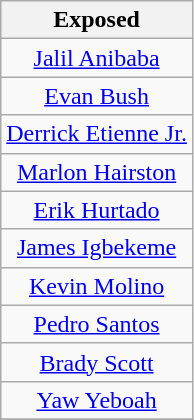<table class="wikitable" style="text-align:center">
<tr>
<th>Exposed</th>
</tr>
<tr>
<td><a href='#'>Jalil Anibaba</a></td>
</tr>
<tr>
<td><a href='#'>Evan Bush</a></td>
</tr>
<tr>
<td><a href='#'>Derrick Etienne Jr.</a></td>
</tr>
<tr>
<td><a href='#'>Marlon Hairston</a></td>
</tr>
<tr>
<td><a href='#'>Erik Hurtado</a></td>
</tr>
<tr>
<td><a href='#'>James Igbekeme</a></td>
</tr>
<tr>
<td><a href='#'>Kevin Molino</a></td>
</tr>
<tr>
<td><a href='#'>Pedro Santos</a></td>
</tr>
<tr>
<td><a href='#'>Brady Scott</a></td>
</tr>
<tr>
<td><a href='#'>Yaw Yeboah</a></td>
</tr>
<tr>
</tr>
</table>
